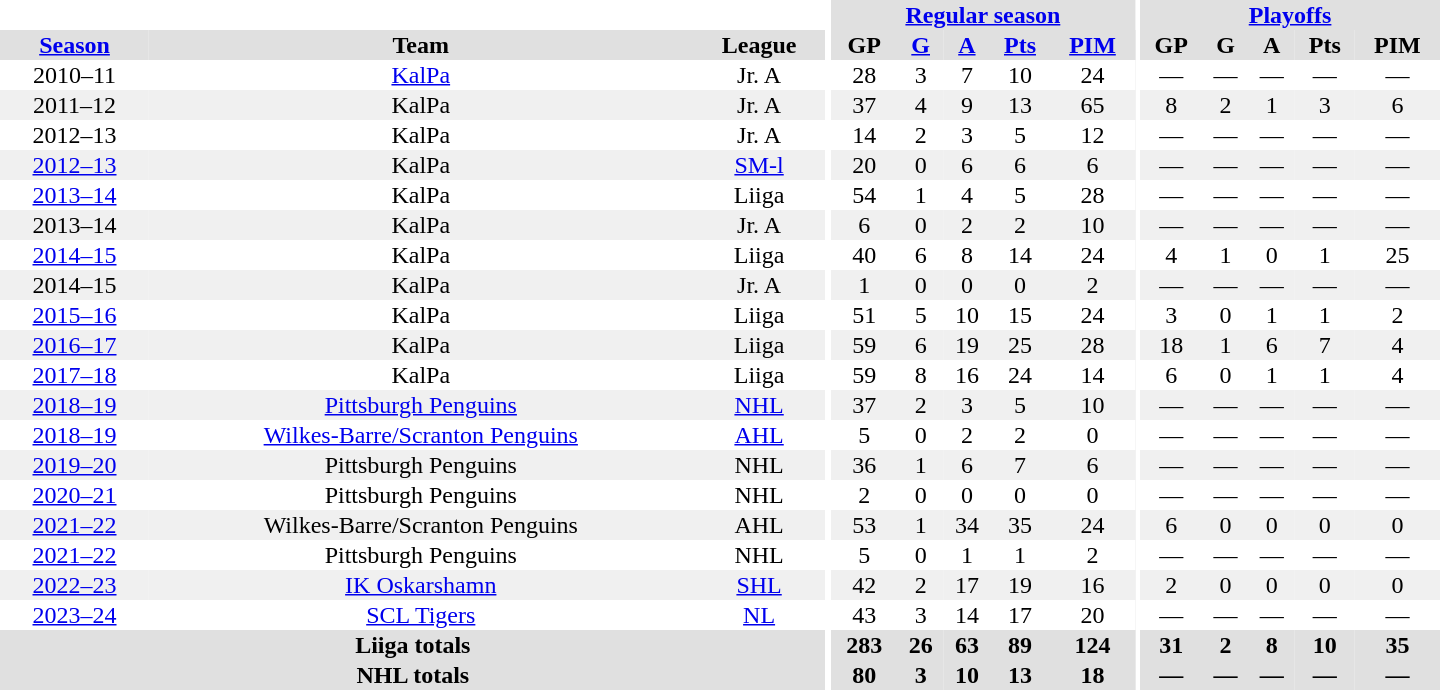<table border="0" cellpadding="1" cellspacing="0" style="text-align:center; width:60em">
<tr bgcolor="#e0e0e0">
<th colspan="3" bgcolor="#ffffff"></th>
<th rowspan="99" bgcolor="#ffffff"></th>
<th colspan="5"><a href='#'>Regular season</a></th>
<th rowspan="99" bgcolor="#ffffff"></th>
<th colspan="5"><a href='#'>Playoffs</a></th>
</tr>
<tr bgcolor="#e0e0e0">
<th><a href='#'>Season</a></th>
<th>Team</th>
<th>League</th>
<th>GP</th>
<th><a href='#'>G</a></th>
<th><a href='#'>A</a></th>
<th><a href='#'>Pts</a></th>
<th><a href='#'>PIM</a></th>
<th>GP</th>
<th>G</th>
<th>A</th>
<th>Pts</th>
<th>PIM</th>
</tr>
<tr>
<td>2010–11</td>
<td><a href='#'>KalPa</a></td>
<td>Jr. A</td>
<td>28</td>
<td>3</td>
<td>7</td>
<td>10</td>
<td>24</td>
<td>—</td>
<td>—</td>
<td>—</td>
<td>—</td>
<td>—</td>
</tr>
<tr bgcolor="#f0f0f0">
<td>2011–12</td>
<td>KalPa</td>
<td>Jr. A</td>
<td>37</td>
<td>4</td>
<td>9</td>
<td>13</td>
<td>65</td>
<td>8</td>
<td>2</td>
<td>1</td>
<td>3</td>
<td>6</td>
</tr>
<tr>
<td>2012–13</td>
<td>KalPa</td>
<td>Jr. A</td>
<td>14</td>
<td>2</td>
<td>3</td>
<td>5</td>
<td>12</td>
<td>—</td>
<td>—</td>
<td>—</td>
<td>—</td>
<td>—</td>
</tr>
<tr bgcolor="#f0f0f0">
<td><a href='#'>2012–13</a></td>
<td>KalPa</td>
<td><a href='#'>SM-l</a></td>
<td>20</td>
<td>0</td>
<td>6</td>
<td>6</td>
<td>6</td>
<td>—</td>
<td>—</td>
<td>—</td>
<td>—</td>
<td>—</td>
</tr>
<tr>
<td><a href='#'>2013–14</a></td>
<td>KalPa</td>
<td>Liiga</td>
<td>54</td>
<td>1</td>
<td>4</td>
<td>5</td>
<td>28</td>
<td>—</td>
<td>—</td>
<td>—</td>
<td>—</td>
<td>—</td>
</tr>
<tr bgcolor="#f0f0f0">
<td>2013–14</td>
<td>KalPa</td>
<td>Jr. A</td>
<td>6</td>
<td>0</td>
<td>2</td>
<td>2</td>
<td>10</td>
<td>—</td>
<td>—</td>
<td>—</td>
<td>—</td>
<td>—</td>
</tr>
<tr>
<td><a href='#'>2014–15</a></td>
<td>KalPa</td>
<td>Liiga</td>
<td>40</td>
<td>6</td>
<td>8</td>
<td>14</td>
<td>24</td>
<td>4</td>
<td>1</td>
<td>0</td>
<td>1</td>
<td>25</td>
</tr>
<tr bgcolor="#f0f0f0">
<td>2014–15</td>
<td>KalPa</td>
<td>Jr. A</td>
<td>1</td>
<td>0</td>
<td>0</td>
<td>0</td>
<td>2</td>
<td>—</td>
<td>—</td>
<td>—</td>
<td>—</td>
<td>—</td>
</tr>
<tr>
<td><a href='#'>2015–16</a></td>
<td>KalPa</td>
<td>Liiga</td>
<td>51</td>
<td>5</td>
<td>10</td>
<td>15</td>
<td>24</td>
<td>3</td>
<td>0</td>
<td>1</td>
<td>1</td>
<td>2</td>
</tr>
<tr bgcolor="#f0f0f0">
<td><a href='#'>2016–17</a></td>
<td>KalPa</td>
<td>Liiga</td>
<td>59</td>
<td>6</td>
<td>19</td>
<td>25</td>
<td>28</td>
<td>18</td>
<td>1</td>
<td>6</td>
<td>7</td>
<td>4</td>
</tr>
<tr>
<td><a href='#'>2017–18</a></td>
<td>KalPa</td>
<td>Liiga</td>
<td>59</td>
<td>8</td>
<td>16</td>
<td>24</td>
<td>14</td>
<td>6</td>
<td>0</td>
<td>1</td>
<td>1</td>
<td>4</td>
</tr>
<tr bgcolor="#f0f0f0">
<td><a href='#'>2018–19</a></td>
<td><a href='#'>Pittsburgh Penguins</a></td>
<td><a href='#'>NHL</a></td>
<td>37</td>
<td>2</td>
<td>3</td>
<td>5</td>
<td>10</td>
<td>—</td>
<td>—</td>
<td>—</td>
<td>—</td>
<td>—</td>
</tr>
<tr>
<td><a href='#'>2018–19</a></td>
<td><a href='#'>Wilkes-Barre/Scranton Penguins</a></td>
<td><a href='#'>AHL</a></td>
<td>5</td>
<td>0</td>
<td>2</td>
<td>2</td>
<td>0</td>
<td>—</td>
<td>—</td>
<td>—</td>
<td>—</td>
<td>—</td>
</tr>
<tr bgcolor="#f0f0f0">
<td><a href='#'>2019–20</a></td>
<td>Pittsburgh Penguins</td>
<td>NHL</td>
<td>36</td>
<td>1</td>
<td>6</td>
<td>7</td>
<td>6</td>
<td>—</td>
<td>—</td>
<td>—</td>
<td>—</td>
<td>—</td>
</tr>
<tr>
<td><a href='#'>2020–21</a></td>
<td>Pittsburgh Penguins</td>
<td>NHL</td>
<td>2</td>
<td>0</td>
<td>0</td>
<td>0</td>
<td>0</td>
<td>—</td>
<td>—</td>
<td>—</td>
<td>—</td>
<td>—</td>
</tr>
<tr bgcolor="#f0f0f0">
<td><a href='#'>2021–22</a></td>
<td>Wilkes-Barre/Scranton Penguins</td>
<td>AHL</td>
<td>53</td>
<td>1</td>
<td>34</td>
<td>35</td>
<td>24</td>
<td>6</td>
<td>0</td>
<td>0</td>
<td>0</td>
<td>0</td>
</tr>
<tr>
<td><a href='#'>2021–22</a></td>
<td>Pittsburgh Penguins</td>
<td>NHL</td>
<td>5</td>
<td>0</td>
<td>1</td>
<td>1</td>
<td>2</td>
<td>—</td>
<td>—</td>
<td>—</td>
<td>—</td>
<td>—</td>
</tr>
<tr bgcolor="#f0f0f0">
<td><a href='#'>2022–23</a></td>
<td><a href='#'>IK Oskarshamn</a></td>
<td><a href='#'>SHL</a></td>
<td>42</td>
<td>2</td>
<td>17</td>
<td>19</td>
<td>16</td>
<td>2</td>
<td>0</td>
<td>0</td>
<td>0</td>
<td>0</td>
</tr>
<tr>
<td><a href='#'>2023–24</a></td>
<td><a href='#'>SCL Tigers</a></td>
<td><a href='#'>NL</a></td>
<td>43</td>
<td>3</td>
<td>14</td>
<td>17</td>
<td>20</td>
<td>—</td>
<td>—</td>
<td>—</td>
<td>—</td>
<td>—</td>
</tr>
<tr bgcolor="#e0e0e0">
<th colspan="3">Liiga totals</th>
<th>283</th>
<th>26</th>
<th>63</th>
<th>89</th>
<th>124</th>
<th>31</th>
<th>2</th>
<th>8</th>
<th>10</th>
<th>35</th>
</tr>
<tr bgcolor="#e0e0e0">
<th colspan="3">NHL totals</th>
<th>80</th>
<th>3</th>
<th>10</th>
<th>13</th>
<th>18</th>
<th>—</th>
<th>—</th>
<th>—</th>
<th>—</th>
<th>—</th>
</tr>
</table>
